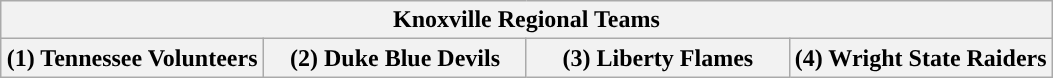<table class="wikitable">
<tr>
<th colspan=4>Knoxville Regional Teams</th>
</tr>
<tr>
<th style="width: 25%; ">(1) Tennessee Volunteers</th>
<th style="width: 25%; ">(2) Duke Blue Devils</th>
<th style="width: 25%; ">(3) Liberty Flames</th>
<th style="width: 25%; ">(4) Wright State Raiders</th>
</tr>
</table>
